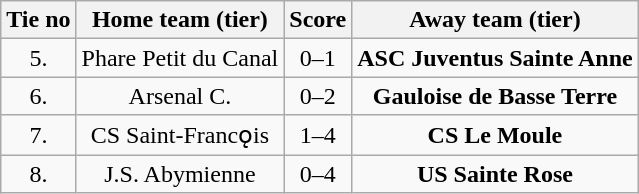<table class="wikitable" style="text-align: center">
<tr>
<th>Tie no</th>
<th>Home team (tier)</th>
<th>Score</th>
<th>Away team (tier)</th>
</tr>
<tr>
<td>5.</td>
<td> Phare Petit du Canal</td>
<td>0–1</td>
<td><strong>ASC Juventus Sainte Anne</strong> </td>
</tr>
<tr>
<td>6.</td>
<td> Arsenal C.</td>
<td>0–2</td>
<td><strong>Gauloise de Basse Terre</strong> </td>
</tr>
<tr>
<td>7.</td>
<td> CS Saint-Francǫis</td>
<td>1–4</td>
<td><strong>CS Le Moule</strong> </td>
</tr>
<tr>
<td>8.</td>
<td> J.S. Abymienne</td>
<td>0–4</td>
<td><strong>US Sainte Rose</strong> </td>
</tr>
</table>
